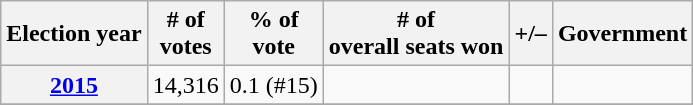<table class=wikitable>
<tr>
<th>Election year</th>
<th># of<br>votes</th>
<th>% of<br>vote</th>
<th># of<br>overall seats won</th>
<th>+/–</th>
<th>Government</th>
</tr>
<tr>
<th><a href='#'>2015</a></th>
<td>14,316</td>
<td>0.1 (#15)</td>
<td></td>
<td></td>
<td></td>
</tr>
<tr>
</tr>
</table>
